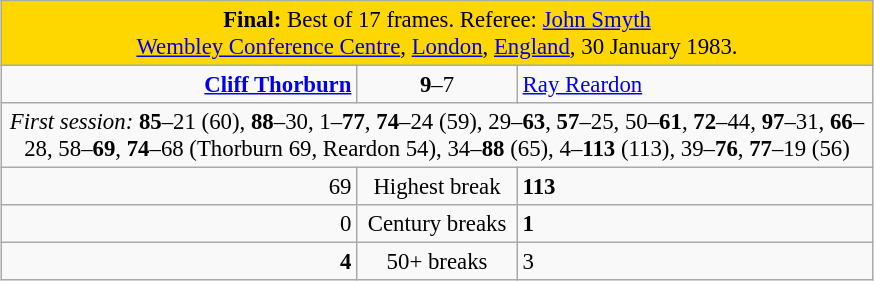<table class="wikitable" style="font-size: 95%; margin: 1em auto 1em auto;">
<tr>
<td colspan="3" align="center" bgcolor="#ffd700"><strong>Final:</strong> Best of 17 frames. Referee: <a href='#'>John Smyth</a><br><a href='#'>Wembley Conference Centre</a>, <a href='#'>London</a>, <a href='#'>England</a>, 30 January 1983.</td>
</tr>
<tr>
<td width="230" align="right"><strong><a href='#'>Cliff Thorburn</a></strong><br></td>
<td width="100" align="center"><strong>9</strong>–7</td>
<td width="230"><a href='#'>Ray Reardon</a><br></td>
</tr>
<tr>
<td colspan="3" align="center" style="font-size: 100%"><em>First session:</em> <strong>85</strong>–21 (60), <strong>88</strong>–30, 1–<strong>77</strong>, <strong>74</strong>–24 (59), 29–<strong>63</strong>, <strong>57</strong>–25, 50–<strong>61</strong>, <strong>72</strong>–44, <strong>97</strong>–31, <strong>66</strong>–28, 58–<strong>69</strong>, <strong>74</strong>–68 (Thorburn 69, Reardon 54), 34–<strong>88</strong> (65), 4–<strong>113</strong> (113), 39–<strong>76</strong>, <strong>77</strong>–19 (56)</td>
</tr>
<tr>
<td align="right">69</td>
<td align="center">Highest break</td>
<td><strong>113</strong></td>
</tr>
<tr>
<td align="right">0</td>
<td align="center">Century breaks</td>
<td><strong>1</strong></td>
</tr>
<tr>
<td align="right"><strong>4</strong></td>
<td align="center">50+ breaks</td>
<td>3</td>
</tr>
</table>
